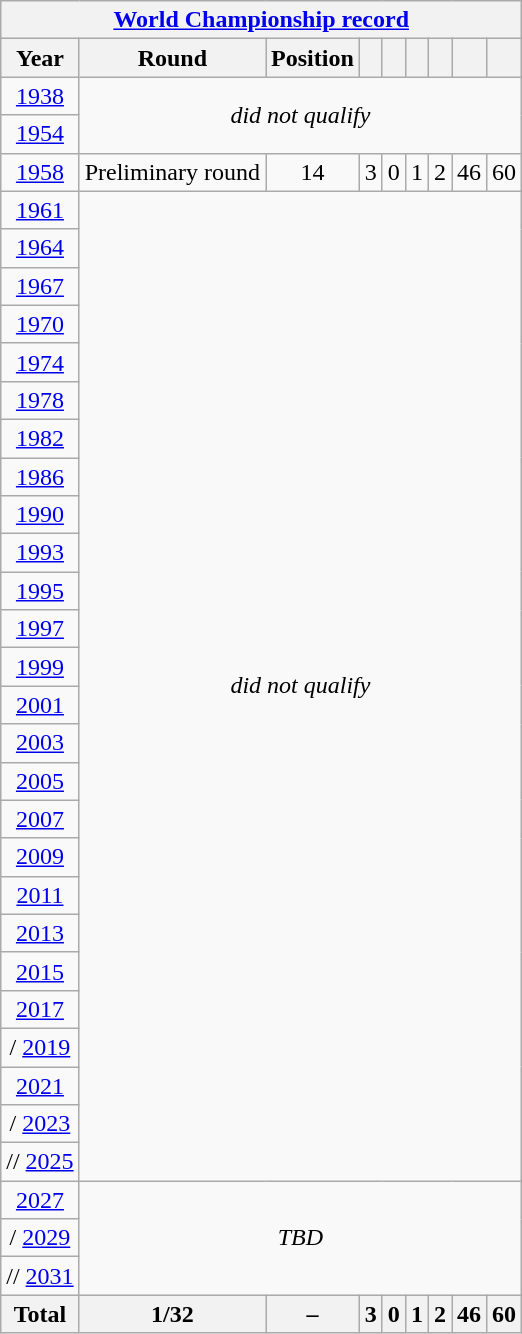<table class="wikitable" style="text-align: center;">
<tr>
<th colspan=9><a href='#'>World Championship record</a></th>
</tr>
<tr>
<th>Year</th>
<th>Round</th>
<th>Position</th>
<th></th>
<th></th>
<th></th>
<th></th>
<th></th>
<th></th>
</tr>
<tr>
<td> <a href='#'>1938</a></td>
<td colspan="8" rowspan="2"><em>did not qualify</em></td>
</tr>
<tr>
<td> <a href='#'>1954</a></td>
</tr>
<tr>
<td> <a href='#'>1958</a></td>
<td>Preliminary round</td>
<td>14</td>
<td>3</td>
<td>0</td>
<td>1</td>
<td>2</td>
<td>46</td>
<td>60</td>
</tr>
<tr>
<td> <a href='#'>1961</a></td>
<td colspan="8" rowspan="26"><em>did not qualify</em></td>
</tr>
<tr>
<td> <a href='#'>1964</a></td>
</tr>
<tr>
<td> <a href='#'>1967</a></td>
</tr>
<tr>
<td> <a href='#'>1970</a></td>
</tr>
<tr>
<td> <a href='#'>1974</a></td>
</tr>
<tr>
<td> <a href='#'>1978</a></td>
</tr>
<tr>
<td> <a href='#'>1982</a></td>
</tr>
<tr>
<td> <a href='#'>1986</a></td>
</tr>
<tr>
<td> <a href='#'>1990</a></td>
</tr>
<tr>
<td> <a href='#'>1993</a></td>
</tr>
<tr>
<td> <a href='#'>1995</a></td>
</tr>
<tr>
<td> <a href='#'>1997</a></td>
</tr>
<tr>
<td> <a href='#'>1999</a></td>
</tr>
<tr>
<td> <a href='#'>2001</a></td>
</tr>
<tr>
<td> <a href='#'>2003</a></td>
</tr>
<tr>
<td> <a href='#'>2005</a></td>
</tr>
<tr>
<td> <a href='#'>2007</a></td>
</tr>
<tr>
<td> <a href='#'>2009</a></td>
</tr>
<tr>
<td> <a href='#'>2011</a></td>
</tr>
<tr>
<td> <a href='#'>2013</a></td>
</tr>
<tr>
<td> <a href='#'>2015</a></td>
</tr>
<tr>
<td> <a href='#'>2017</a></td>
</tr>
<tr>
<td>/ <a href='#'>2019</a></td>
</tr>
<tr>
<td> <a href='#'>2021</a></td>
</tr>
<tr>
<td>/ <a href='#'>2023</a></td>
</tr>
<tr>
<td>// <a href='#'>2025</a></td>
</tr>
<tr>
<td> <a href='#'>2027</a></td>
<td colspan="9" rowspan="3"><em>TBD</em></td>
</tr>
<tr>
<td>/ <a href='#'>2029</a></td>
</tr>
<tr>
<td>// <a href='#'>2031</a></td>
</tr>
<tr>
<th>Total</th>
<th>1/32</th>
<th>–</th>
<th>3</th>
<th>0</th>
<th>1</th>
<th>2</th>
<th>46</th>
<th>60</th>
</tr>
</table>
